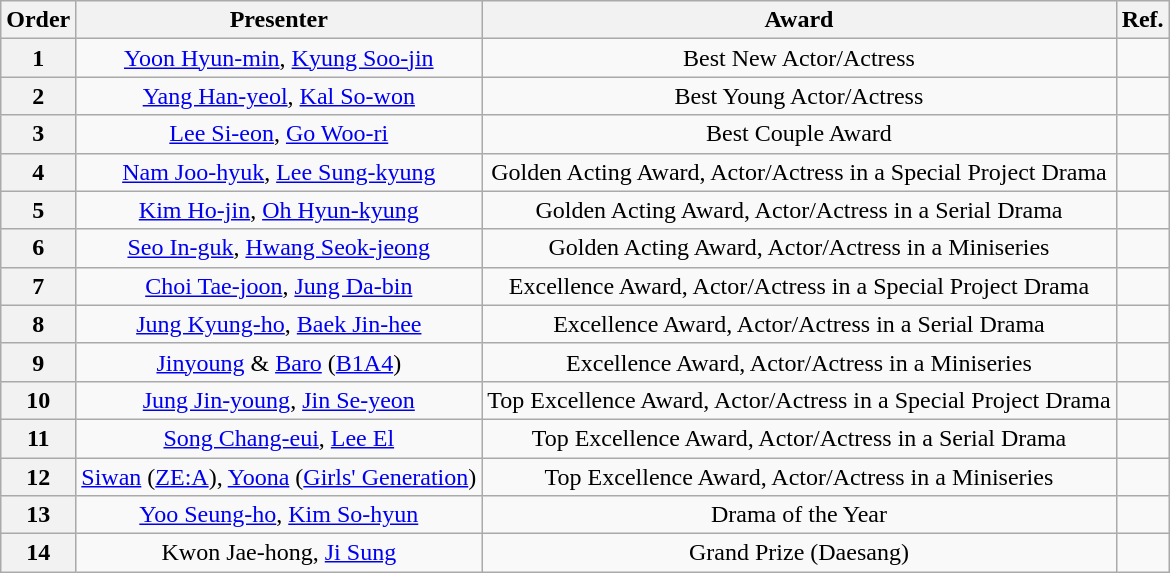<table class="wikitable" style="text-align:center;">
<tr>
<th>Order</th>
<th>Presenter</th>
<th>Award</th>
<th>Ref.</th>
</tr>
<tr>
<th>1</th>
<td><a href='#'>Yoon Hyun-min</a>, <a href='#'>Kyung Soo-jin</a></td>
<td>Best New Actor/Actress</td>
<td></td>
</tr>
<tr>
<th>2</th>
<td><a href='#'>Yang Han-yeol</a>, <a href='#'>Kal So-won</a></td>
<td>Best Young Actor/Actress</td>
<td></td>
</tr>
<tr>
<th>3</th>
<td><a href='#'>Lee Si-eon</a>, <a href='#'>Go Woo-ri</a></td>
<td>Best Couple Award</td>
<td></td>
</tr>
<tr>
<th>4</th>
<td><a href='#'>Nam Joo-hyuk</a>, <a href='#'>Lee Sung-kyung</a></td>
<td>Golden Acting Award, Actor/Actress in a Special Project Drama</td>
<td></td>
</tr>
<tr>
<th>5</th>
<td><a href='#'>Kim Ho-jin</a>, <a href='#'>Oh Hyun-kyung</a></td>
<td>Golden Acting Award, Actor/Actress in a Serial Drama</td>
<td></td>
</tr>
<tr>
<th>6</th>
<td><a href='#'>Seo In-guk</a>, <a href='#'>Hwang Seok-jeong</a></td>
<td>Golden Acting Award, Actor/Actress in a Miniseries</td>
<td></td>
</tr>
<tr>
<th>7</th>
<td><a href='#'>Choi Tae-joon</a>, <a href='#'>Jung Da-bin</a></td>
<td>Excellence Award, Actor/Actress in a Special Project Drama</td>
<td></td>
</tr>
<tr>
<th>8</th>
<td><a href='#'>Jung Kyung-ho</a>, <a href='#'>Baek Jin-hee</a></td>
<td>Excellence Award, Actor/Actress in a Serial Drama</td>
<td></td>
</tr>
<tr>
<th>9</th>
<td><a href='#'>Jinyoung</a> & <a href='#'>Baro</a> (<a href='#'>B1A4</a>)</td>
<td>Excellence Award, Actor/Actress in a Miniseries</td>
<td></td>
</tr>
<tr>
<th>10</th>
<td><a href='#'>Jung Jin-young</a>, <a href='#'>Jin Se-yeon</a></td>
<td>Top Excellence Award, Actor/Actress in a Special Project Drama</td>
<td></td>
</tr>
<tr>
<th>11</th>
<td><a href='#'>Song Chang-eui</a>, <a href='#'>Lee El</a></td>
<td>Top Excellence Award, Actor/Actress in a Serial Drama</td>
<td></td>
</tr>
<tr>
<th>12</th>
<td><a href='#'>Siwan</a> (<a href='#'>ZE:A</a>), <a href='#'>Yoona</a> (<a href='#'>Girls' Generation</a>)</td>
<td>Top Excellence Award, Actor/Actress in a Miniseries</td>
<td></td>
</tr>
<tr>
<th>13</th>
<td><a href='#'>Yoo Seung-ho</a>, <a href='#'>Kim So-hyun</a></td>
<td>Drama of the Year</td>
<td></td>
</tr>
<tr>
<th>14</th>
<td>Kwon Jae-hong, <a href='#'>Ji Sung</a></td>
<td>Grand Prize (Daesang)</td>
<td></td>
</tr>
</table>
